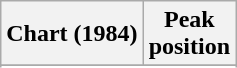<table class="wikitable sortable plainrowheaders" style="text-align:center">
<tr>
<th scope="col">Chart (1984)</th>
<th scope="col">Peak<br>position</th>
</tr>
<tr>
</tr>
<tr>
</tr>
</table>
